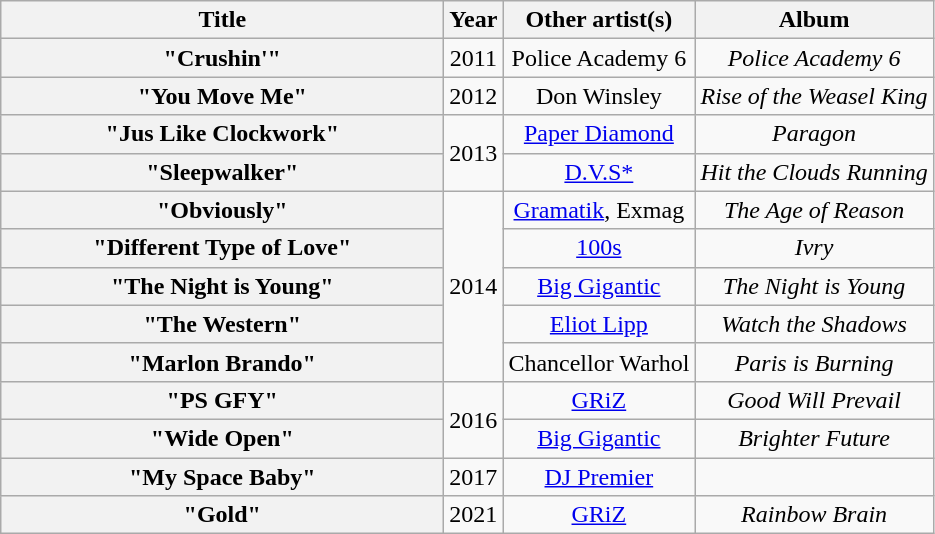<table class="wikitable plainrowheaders" style="text-align:center;">
<tr>
<th scope="col" style="width:18em;">Title</th>
<th scope="col">Year</th>
<th scope="col">Other artist(s)</th>
<th scope="col">Album</th>
</tr>
<tr>
<th scope="row">"Crushin'"</th>
<td>2011</td>
<td>Police Academy 6</td>
<td><em>Police Academy 6</em></td>
</tr>
<tr>
<th scope="row">"You Move Me"</th>
<td>2012</td>
<td>Don Winsley</td>
<td><em>Rise of the Weasel King</em></td>
</tr>
<tr>
<th scope="row">"Jus Like Clockwork"</th>
<td rowspan="2">2013</td>
<td><a href='#'>Paper Diamond</a></td>
<td><em>Paragon</em></td>
</tr>
<tr>
<th scope="row">"Sleepwalker"</th>
<td><a href='#'>D.V.S*</a></td>
<td><em>Hit the Clouds Running</em></td>
</tr>
<tr>
<th scope="row">"Obviously"</th>
<td rowspan="5">2014</td>
<td><a href='#'>Gramatik</a>, Exmag</td>
<td><em>The Age of Reason</em></td>
</tr>
<tr>
<th scope="row">"Different Type of Love"</th>
<td><a href='#'>100s</a></td>
<td><em>Ivry</em></td>
</tr>
<tr>
<th scope="row">"The Night is Young"</th>
<td><a href='#'>Big Gigantic</a></td>
<td><em>The Night is Young</em></td>
</tr>
<tr>
<th scope="row">"The Western"</th>
<td><a href='#'>Eliot Lipp</a></td>
<td><em>Watch the Shadows</em></td>
</tr>
<tr>
<th scope="row">"Marlon Brando"</th>
<td>Chancellor Warhol</td>
<td><em>Paris is Burning</em></td>
</tr>
<tr>
<th scope="row">"PS GFY"</th>
<td rowspan="2">2016</td>
<td><a href='#'>GRiZ</a></td>
<td><em>Good Will Prevail</em></td>
</tr>
<tr>
<th scope="row">"Wide Open"</th>
<td><a href='#'>Big Gigantic</a></td>
<td><em>Brighter Future</em></td>
</tr>
<tr>
<th scope="row">"My Space Baby"</th>
<td>2017</td>
<td><a href='#'>DJ Premier</a></td>
<td></td>
</tr>
<tr>
<th scope="row">"Gold"</th>
<td>2021</td>
<td><a href='#'>GRiZ</a></td>
<td><em>Rainbow Brain</em></td>
</tr>
</table>
